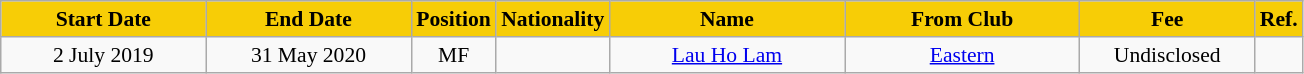<table class="wikitable"  style="text-align:center; font-size:90%;">
<tr>
<th style="background:#f7cd06; color:#000000; width:130px;">Start Date</th>
<th style="background:#f7cd06; color:#000000; width:130px;">End Date</th>
<th style="background:#f7cd06; color:#000000; width:50px;">Position</th>
<th style="background:#f7cd06; color:#000000; width:50px;">Nationality</th>
<th style="background:#f7cd06; color:#000000; width:150px;">Name</th>
<th style="background:#f7cd06; color:#000000; width:150px;">From Club</th>
<th style="background:#f7cd06; color:#000000; width:110px;">Fee</th>
<th style="background:#f7cd06; color:#000000; width:25px;">Ref.</th>
</tr>
<tr>
<td>2 July 2019</td>
<td>31 May 2020</td>
<td>MF</td>
<td></td>
<td><a href='#'>Lau Ho Lam</a></td>
<td><a href='#'>Eastern</a></td>
<td>Undisclosed</td>
<td></td>
</tr>
</table>
